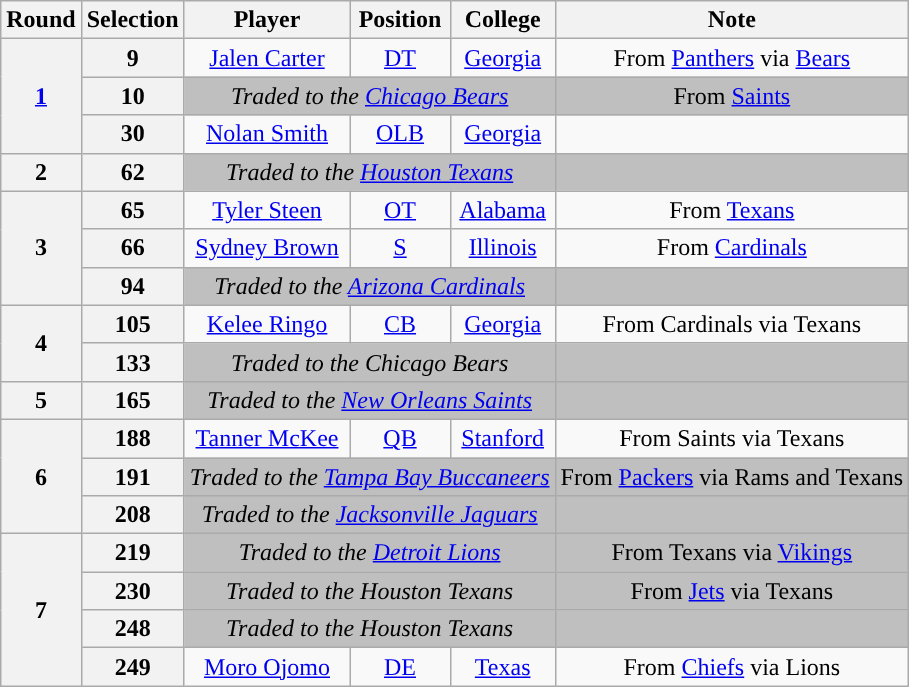<table class="wikitable" style="text-align:center">
<tr>
<th>Round</th>
<th>Selection</th>
<th>Player</th>
<th>Position</th>
<th>College</th>
<th>Note</th>
</tr>
<tr>
<th rowspan="3"><a href='#'>1</a></th>
<th>9</th>
<td><a href='#'>Jalen Carter</a></td>
<td><a href='#'>DT</a></td>
<td><a href='#'>Georgia</a></td>
<td>From <a href='#'>Panthers</a> via <a href='#'>Bears</a></td>
</tr>
<tr>
<th>10</th>
<td colspan="3" style="background:#BFBFBF"><em>Traded to the <a href='#'>Chicago Bears</a></em></td>
<td style="background:#BFBFBF">From <a href='#'>Saints</a></td>
</tr>
<tr>
<th>30</th>
<td><a href='#'>Nolan Smith</a></td>
<td><a href='#'>OLB</a></td>
<td><a href='#'>Georgia</a></td>
</tr>
<tr>
<th>2</th>
<th>62</th>
<td colspan="3" style="background:#BFBFBF"><em>Traded to the <a href='#'>Houston Texans</a></em></td>
<td style="background:#BFBFBF"></td>
</tr>
<tr>
<th rowspan="3">3</th>
<th>65</th>
<td><a href='#'>Tyler Steen</a></td>
<td><a href='#'>OT</a></td>
<td><a href='#'>Alabama</a></td>
<td>From <a href='#'>Texans</a></td>
</tr>
<tr>
<th>66</th>
<td><a href='#'>Sydney Brown</a></td>
<td><a href='#'>S</a></td>
<td><a href='#'>Illinois</a></td>
<td>From <a href='#'>Cardinals</a></td>
</tr>
<tr>
<th>94</th>
<td colspan="3" style="background:#BFBFBF"><em>Traded to the <a href='#'>Arizona Cardinals</a></em></td>
<td style="background:#BFBFBF"></td>
</tr>
<tr>
<th rowspan="2">4</th>
<th>105</th>
<td><a href='#'>Kelee Ringo</a></td>
<td><a href='#'>CB</a></td>
<td><a href='#'>Georgia</a></td>
<td>From Cardinals via Texans</td>
</tr>
<tr>
<th>133</th>
<td colspan="3" style="background:#BFBFBF"><em>Traded to the Chicago Bears</em></td>
<td style="background:#BFBFBF"></td>
</tr>
<tr>
<th>5</th>
<th>165</th>
<td colspan="3" style="background:#BFBFBF"><em>Traded to the <a href='#'>New Orleans Saints</a></em></td>
<td style="background:#BFBFBF"></td>
</tr>
<tr>
<th rowspan="3">6</th>
<th>188</th>
<td><a href='#'>Tanner McKee</a></td>
<td><a href='#'>QB</a></td>
<td><a href='#'>Stanford</a></td>
<td>From Saints via Texans</td>
</tr>
<tr>
<th>191</th>
<td colspan="3" style="background:#BFBFBF"><em>Traded to the <a href='#'>Tampa Bay Buccaneers</a></em></td>
<td style="background:#BFBFBF">From <a href='#'>Packers</a> via Rams and Texans</td>
</tr>
<tr>
<th>208</th>
<td colspan="3" style="background:#BFBFBF"><em>Traded to the <a href='#'>Jacksonville Jaguars</a></em></td>
<td style="background:#BFBFBF"></td>
</tr>
<tr>
<th rowspan="4">7</th>
<th>219</th>
<td colspan="3" style="background:#BFBFBF"><em>Traded to the <a href='#'>Detroit Lions</a></em></td>
<td style="background:#BFBFBF">From Texans via <a href='#'>Vikings</a></td>
</tr>
<tr>
<th>230</th>
<td colspan="3" style="background:#BFBFBF"><em>Traded to the Houston Texans</em></td>
<td style="background:#BFBFBF">From <a href='#'>Jets</a> via Texans</td>
</tr>
<tr>
<th>248</th>
<td colspan="3" style="background:#BFBFBF"><em>Traded to the Houston Texans</em></td>
<td style="background:#BFBFBF"></td>
</tr>
<tr>
<th>249</th>
<td><a href='#'>Moro Ojomo</a></td>
<td><a href='#'>DE</a></td>
<td><a href='#'>Texas</a></td>
<td>From <a href='#'>Chiefs</a> via Lions</td>
</tr>
</table>
